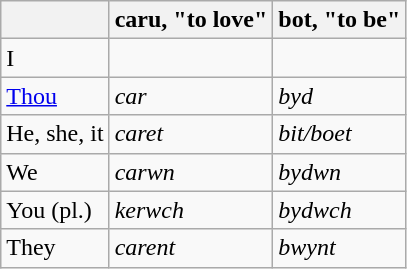<table class="wikitable">
<tr>
<th></th>
<th>caru, "to love"</th>
<th>bot, "to be"</th>
</tr>
<tr>
<td>I</td>
<td></td>
<td></td>
</tr>
<tr>
<td><a href='#'>Thou</a></td>
<td><em>car</em></td>
<td><em>byd</em></td>
</tr>
<tr>
<td>He, she, it</td>
<td><em>caret</em></td>
<td><em>bit/boet</em></td>
</tr>
<tr>
<td>We</td>
<td><em>carwn</em></td>
<td><em>bydwn</em></td>
</tr>
<tr>
<td>You (pl.)</td>
<td><em>kerwch</em></td>
<td><em>bydwch</em></td>
</tr>
<tr>
<td>They</td>
<td><em>carent</em></td>
<td><em>bwynt</em></td>
</tr>
</table>
